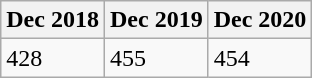<table class="wikitable">
<tr>
<th>Dec 2018</th>
<th>Dec 2019</th>
<th>Dec 2020</th>
</tr>
<tr>
<td>428</td>
<td>455</td>
<td>454</td>
</tr>
</table>
